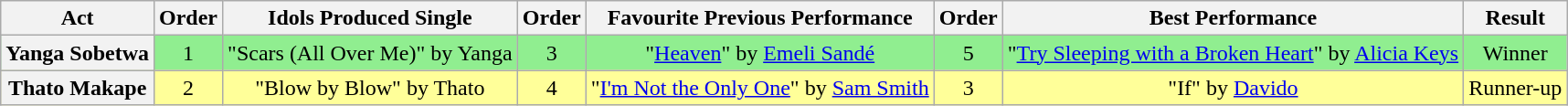<table class="wikitable plainrowheaders" style="text-align:center;">
<tr>
<th scope="col">Act</th>
<th scope="col">Order</th>
<th scope="col">Idols Produced Single</th>
<th scope="col">Order</th>
<th scope="col">Favourite Previous Performance</th>
<th scope="col">Order</th>
<th scope="col">Best Performance</th>
<th scope="col">Result</th>
</tr>
<tr style="background: lightgreen">
<th scope=row>Yanga Sobetwa</th>
<td>1</td>
<td>"Scars (All Over Me)" by Yanga</td>
<td>3</td>
<td>"<a href='#'>Heaven</a>" by <a href='#'>Emeli Sandé</a></td>
<td>5</td>
<td>"<a href='#'>Try Sleeping with a Broken Heart</a>" by <a href='#'>Alicia Keys</a></td>
<td>Winner</td>
</tr>
<tr style="background: #ff9">
<th scope=row>Thato Makape</th>
<td>2</td>
<td>"Blow by Blow" by Thato</td>
<td>4</td>
<td>"<a href='#'>I'm Not the Only One</a>" by <a href='#'>Sam Smith</a></td>
<td>3</td>
<td>"If" by <a href='#'>Davido</a></td>
<td>Runner-up</td>
</tr>
</table>
